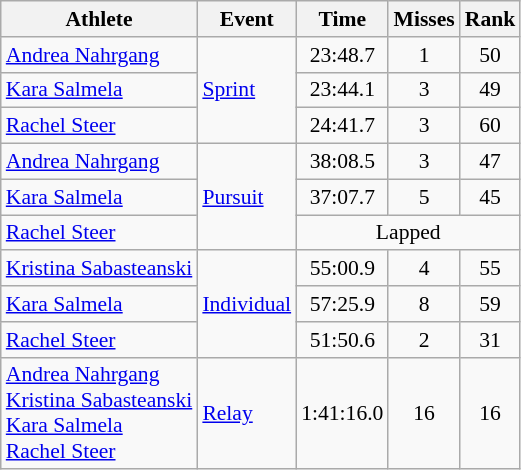<table class=wikitable style=font-size:90%;text-align:center>
<tr>
<th>Athlete</th>
<th>Event</th>
<th>Time</th>
<th>Misses</th>
<th>Rank</th>
</tr>
<tr>
<td align=left><a href='#'>Andrea Nahrgang</a></td>
<td align=left rowspan=3><a href='#'>Sprint</a></td>
<td>23:48.7</td>
<td>1</td>
<td>50</td>
</tr>
<tr>
<td align=left><a href='#'>Kara Salmela</a></td>
<td>23:44.1</td>
<td>3</td>
<td>49</td>
</tr>
<tr>
<td align=left><a href='#'>Rachel Steer</a></td>
<td>24:41.7</td>
<td>3</td>
<td>60</td>
</tr>
<tr>
<td align=left><a href='#'>Andrea Nahrgang</a></td>
<td align=left rowspan=3><a href='#'>Pursuit</a></td>
<td>38:08.5</td>
<td>3</td>
<td>47</td>
</tr>
<tr>
<td align=left><a href='#'>Kara Salmela</a></td>
<td>37:07.7</td>
<td>5</td>
<td>45</td>
</tr>
<tr>
<td align=left><a href='#'>Rachel Steer</a></td>
<td colspan=3>Lapped</td>
</tr>
<tr>
<td align=left><a href='#'>Kristina Sabasteanski</a></td>
<td align=left rowspan=3><a href='#'>Individual</a></td>
<td>55:00.9</td>
<td>4</td>
<td>55</td>
</tr>
<tr>
<td align=left><a href='#'>Kara Salmela</a></td>
<td>57:25.9</td>
<td>8</td>
<td>59</td>
</tr>
<tr>
<td align=left><a href='#'>Rachel Steer</a></td>
<td>51:50.6</td>
<td>2</td>
<td>31</td>
</tr>
<tr>
<td align=left><a href='#'>Andrea Nahrgang</a><br><a href='#'>Kristina Sabasteanski</a><br><a href='#'>Kara Salmela</a><br><a href='#'>Rachel Steer</a></td>
<td align=left><a href='#'>Relay</a></td>
<td>1:41:16.0</td>
<td>16</td>
<td>16</td>
</tr>
</table>
